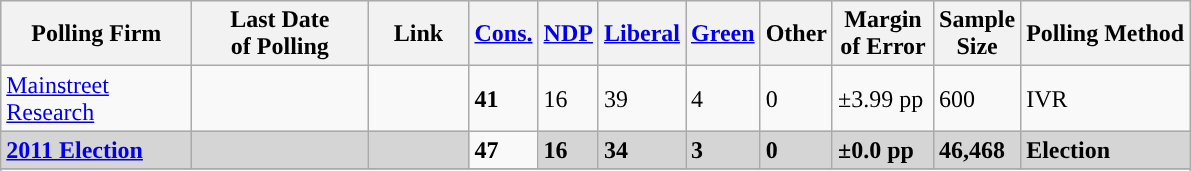<table class="wikitable sortable">
<tr style="background:#e9e9e9;">
<th style="width:120px">Polling Firm</th>
<th style="width:110px">Last Date<br>of Polling</th>
<th style="width:60px" class="unsortable">Link</th>
<th style="background-color:"><strong><a href='#'>Cons.</a></strong></th>
<th style="background-color:"><strong><a href='#'>NDP</a></strong></th>
<th style="background-color:"><strong><a href='#'>Liberal</a></strong></th>
<th style="background-color:"><strong><a href='#'>Green</a></strong></th>
<th style="background-color:"><strong>Other</strong></th>
<th style="width:60px;" class=unsortable>Margin<br>of Error</th>
<th style="width:50px;" class=unsortable>Sample<br>Size</th>
<th class=unsortable>Polling Method</th>
</tr>
<tr>
<td><a href='#'>Mainstreet Research</a></td>
<td></td>
<td></td>
<td><strong>41</strong></td>
<td>16</td>
<td>39</td>
<td>4</td>
<td>0</td>
<td>±3.99 pp</td>
<td>600</td>
<td>IVR</td>
</tr>
<tr>
<td style="background:#D5D5D5"><strong><a href='#'>2011 Election</a></strong></td>
<td style="background:#D5D5D5"><strong></strong></td>
<td style="background:#D5D5D5"></td>
<td><strong>47</strong></td>
<td style="background:#D5D5D5"><strong>16</strong></td>
<td style="background:#D5D5D5"><strong>34</strong></td>
<td style="background:#D5D5D5"><strong>3</strong></td>
<td style="background:#D5D5D5"><strong>0</strong></td>
<td style="background:#D5D5D5"><strong>±0.0 pp</strong></td>
<td style="background:#D5D5D5"><strong>46,468</strong></td>
<td style="background:#D5D5D5"><strong>Election</strong></td>
</tr>
<tr>
</tr>
<tr>
</tr>
</table>
